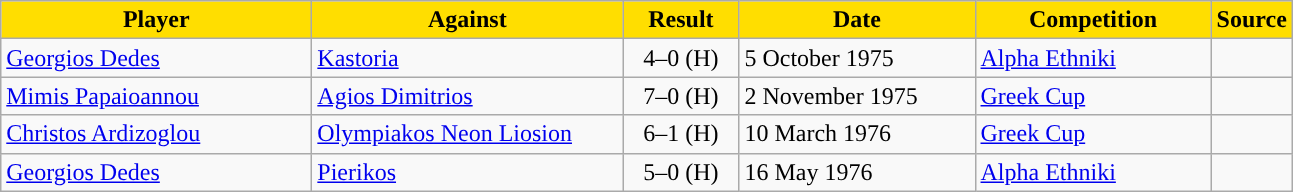<table class="wikitable">
<tr>
<th width=200 style="background:#FFDE00">Player</th>
<th width=200 style="background:#FFDE00">Against</th>
<th width=70 style="background:#FFDE00">Result</th>
<th width=150 style="background:#FFDE00">Date</th>
<th width=150 style="background:#FFDE00">Competition</th>
<th style="background:#FFDE00">Source</th>
</tr>
<tr>
<td> <a href='#'>Georgios Dedes</a></td>
<td> <a href='#'>Kastoria</a></td>
<td align=center>4–0 (H)</td>
<td>5 October 1975</td>
<td><a href='#'>Alpha Ethniki</a></td>
<td align=center></td>
</tr>
<tr>
<td> <a href='#'>Mimis Papaioannou</a></td>
<td> <a href='#'>Agios Dimitrios</a></td>
<td align=center>7–0 (H)</td>
<td>2 November 1975</td>
<td><a href='#'>Greek Cup</a></td>
<td align=center></td>
</tr>
<tr>
<td> <a href='#'>Christos Ardizoglou</a></td>
<td> <a href='#'>Olympiakos Neon Liosion</a></td>
<td align=center>6–1 (H)</td>
<td>10 March 1976</td>
<td><a href='#'>Greek Cup</a></td>
<td align=center></td>
</tr>
<tr>
<td> <a href='#'>Georgios Dedes</a></td>
<td> <a href='#'>Pierikos</a></td>
<td align=center>5–0 (H)</td>
<td>16 May 1976</td>
<td><a href='#'>Alpha Ethniki</a></td>
<td align=center></td>
</tr>
</table>
